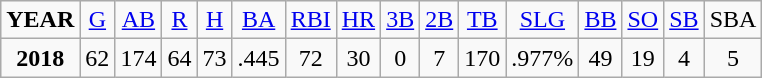<table class="wikitable">
<tr align=center>
<td><strong>YEAR</strong></td>
<td><a href='#'>G</a></td>
<td><a href='#'>AB</a></td>
<td><a href='#'>R</a></td>
<td><a href='#'>H</a></td>
<td><a href='#'>BA</a></td>
<td><a href='#'>RBI</a></td>
<td><a href='#'>HR</a></td>
<td><a href='#'>3B</a></td>
<td><a href='#'>2B</a></td>
<td><a href='#'>TB</a></td>
<td><a href='#'>SLG</a></td>
<td><a href='#'>BB</a></td>
<td><a href='#'>SO</a></td>
<td><a href='#'>SB</a></td>
<td>SBA</td>
</tr>
<tr align=center>
<td><strong>2018</strong></td>
<td>62</td>
<td>174</td>
<td>64</td>
<td>73</td>
<td>.445</td>
<td>72</td>
<td>30</td>
<td>0</td>
<td>7</td>
<td>170</td>
<td>.977%</td>
<td>49</td>
<td>19</td>
<td>4</td>
<td>5</td>
</tr>
</table>
